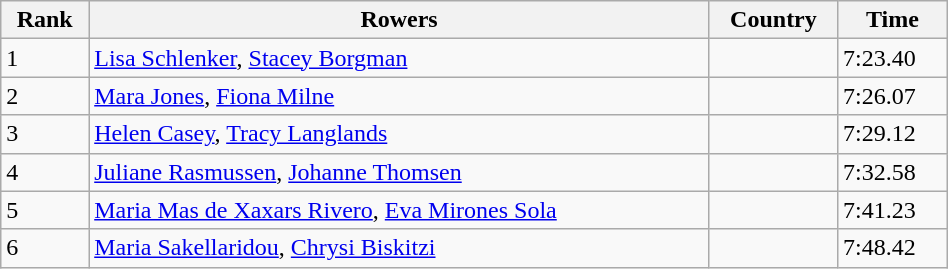<table class="wikitable" width=50%>
<tr>
<th>Rank</th>
<th>Rowers</th>
<th>Country</th>
<th>Time</th>
</tr>
<tr>
<td>1</td>
<td><a href='#'>Lisa Schlenker</a>, <a href='#'>Stacey Borgman</a></td>
<td></td>
<td>7:23.40</td>
</tr>
<tr>
<td>2</td>
<td><a href='#'>Mara Jones</a>, <a href='#'>Fiona Milne</a></td>
<td></td>
<td>7:26.07</td>
</tr>
<tr>
<td>3</td>
<td><a href='#'>Helen Casey</a>, <a href='#'>Tracy Langlands</a></td>
<td></td>
<td>7:29.12</td>
</tr>
<tr>
<td>4</td>
<td><a href='#'>Juliane Rasmussen</a>, <a href='#'>Johanne Thomsen</a></td>
<td></td>
<td>7:32.58</td>
</tr>
<tr>
<td>5</td>
<td><a href='#'>Maria Mas de Xaxars Rivero</a>, <a href='#'>Eva Mirones Sola</a></td>
<td></td>
<td>7:41.23</td>
</tr>
<tr>
<td>6</td>
<td><a href='#'>Maria Sakellaridou</a>, <a href='#'>Chrysi Biskitzi</a></td>
<td></td>
<td>7:48.42</td>
</tr>
</table>
